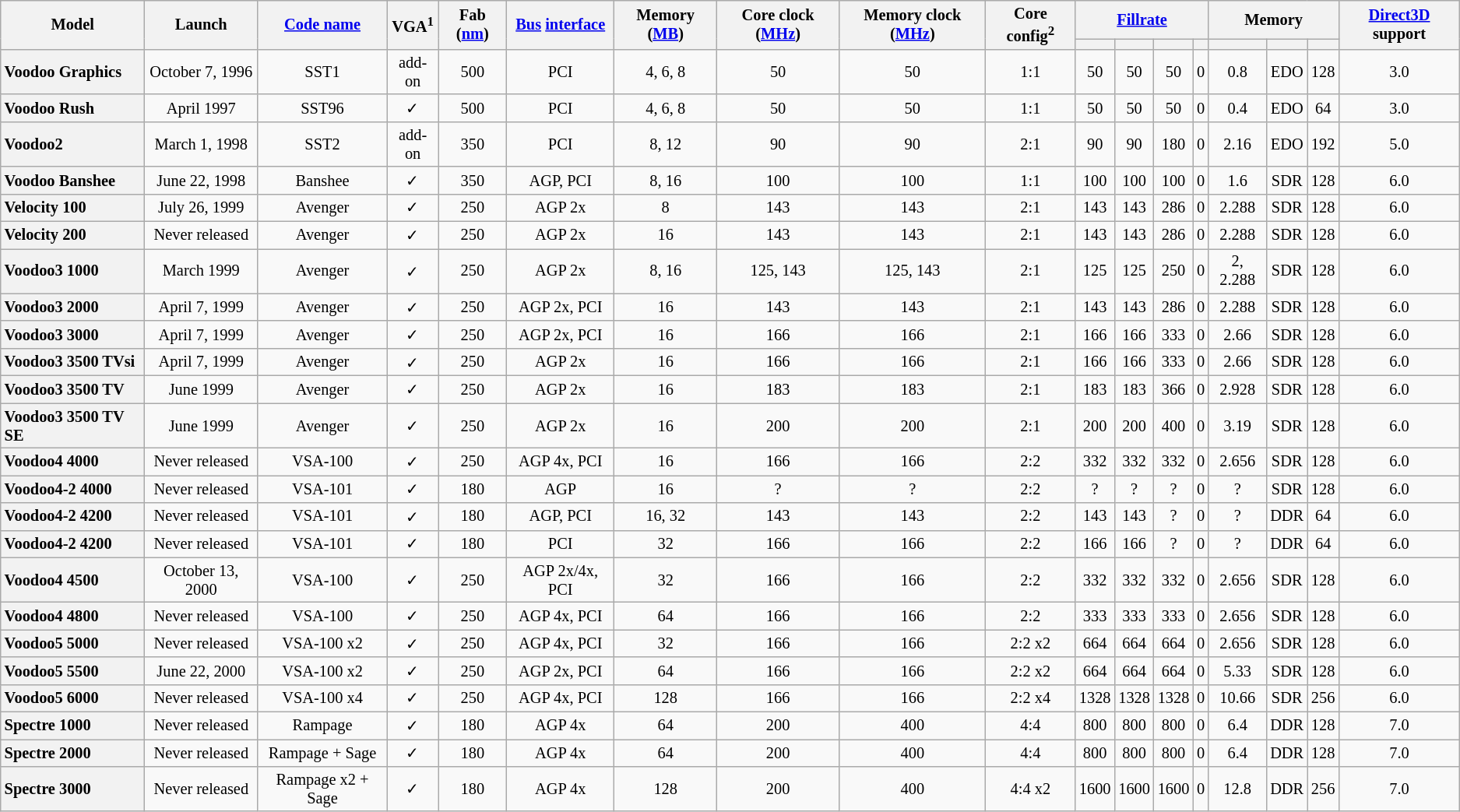<table class="wikitable sortable" style="font-size: 85%; text-align: center">
<tr>
<th rowspan=2>Model</th>
<th rowspan=2>Launch</th>
<th rowspan=2><a href='#'>Code name</a></th>
<th rowspan=2>VGA<sup>1</sup></th>
<th rowspan=2>Fab (<a href='#'>nm</a>)</th>
<th rowspan=2><a href='#'>Bus</a> <a href='#'>interface</a></th>
<th rowspan=2>Memory (<a href='#'>MB</a>)</th>
<th rowspan=2>Core clock (<a href='#'>MHz</a>)</th>
<th rowspan=2>Memory clock (<a href='#'>MHz</a>)</th>
<th rowspan=2>Core config<sup>2</sup></th>
<th colspan=4><a href='#'>Fillrate</a></th>
<th colspan=3>Memory</th>
<th rowspan=2><a href='#'>Direct3D</a> support</th>
</tr>
<tr>
<th></th>
<th></th>
<th></th>
<th></th>
<th></th>
<th></th>
<th></th>
</tr>
<tr>
<th style="text-align:left">Voodoo Graphics</th>
<td>October 7, 1996</td>
<td>SST1</td>
<td>add-on</td>
<td>500</td>
<td>PCI</td>
<td>4, 6, 8</td>
<td>50</td>
<td>50</td>
<td>1:1</td>
<td>50</td>
<td>50</td>
<td>50</td>
<td>0</td>
<td>0.8</td>
<td>EDO</td>
<td>128</td>
<td>3.0</td>
</tr>
<tr>
<th style="text-align:left">Voodoo Rush</th>
<td>April 1997</td>
<td>SST96</td>
<td>✓</td>
<td>500</td>
<td>PCI</td>
<td>4, 6, 8</td>
<td>50</td>
<td>50</td>
<td>1:1</td>
<td>50</td>
<td>50</td>
<td>50</td>
<td>0</td>
<td>0.4</td>
<td>EDO</td>
<td>64</td>
<td>3.0</td>
</tr>
<tr>
<th style="text-align:left">Voodoo2</th>
<td>March 1, 1998</td>
<td>SST2</td>
<td>add-on</td>
<td>350</td>
<td>PCI</td>
<td>8, 12</td>
<td>90</td>
<td>90</td>
<td>2:1</td>
<td>90</td>
<td>90</td>
<td>180</td>
<td>0</td>
<td>2.16</td>
<td>EDO</td>
<td>192</td>
<td>5.0</td>
</tr>
<tr>
<th style="text-align:left">Voodoo Banshee</th>
<td>June 22, 1998</td>
<td>Banshee</td>
<td>✓</td>
<td>350</td>
<td>AGP, PCI</td>
<td>8, 16</td>
<td>100</td>
<td>100</td>
<td>1:1</td>
<td>100</td>
<td>100</td>
<td>100</td>
<td>0</td>
<td>1.6</td>
<td>SDR</td>
<td>128</td>
<td>6.0</td>
</tr>
<tr>
<th style="text-align:left">Velocity 100</th>
<td>July 26, 1999</td>
<td>Avenger</td>
<td>✓</td>
<td>250</td>
<td>AGP 2x</td>
<td>8</td>
<td>143</td>
<td>143</td>
<td>2:1</td>
<td>143</td>
<td>143</td>
<td>286</td>
<td>0</td>
<td>2.288</td>
<td>SDR</td>
<td>128</td>
<td>6.0</td>
</tr>
<tr>
<th style="text-align:left">Velocity 200</th>
<td>Never released</td>
<td>Avenger</td>
<td>✓</td>
<td>250</td>
<td>AGP 2x</td>
<td>16</td>
<td>143</td>
<td>143</td>
<td>2:1</td>
<td>143</td>
<td>143</td>
<td>286</td>
<td>0</td>
<td>2.288</td>
<td>SDR</td>
<td>128</td>
<td>6.0</td>
</tr>
<tr>
<th style="text-align:left">Voodoo3 1000</th>
<td>March 1999</td>
<td>Avenger</td>
<td>✓</td>
<td>250</td>
<td>AGP 2x</td>
<td>8, 16</td>
<td>125, 143</td>
<td>125, 143</td>
<td>2:1</td>
<td>125</td>
<td>125</td>
<td>250</td>
<td>0</td>
<td>2, 2.288</td>
<td>SDR</td>
<td>128</td>
<td>6.0</td>
</tr>
<tr>
<th style="text-align:left">Voodoo3 2000</th>
<td>April 7, 1999</td>
<td>Avenger</td>
<td>✓</td>
<td>250</td>
<td>AGP 2x, PCI</td>
<td>16</td>
<td>143</td>
<td>143</td>
<td>2:1</td>
<td>143</td>
<td>143</td>
<td>286</td>
<td>0</td>
<td>2.288</td>
<td>SDR</td>
<td>128</td>
<td>6.0</td>
</tr>
<tr>
<th style="text-align:left">Voodoo3 3000</th>
<td>April 7, 1999</td>
<td>Avenger</td>
<td>✓</td>
<td>250</td>
<td>AGP 2x, PCI</td>
<td>16</td>
<td>166</td>
<td>166</td>
<td>2:1</td>
<td>166</td>
<td>166</td>
<td>333</td>
<td>0</td>
<td>2.66</td>
<td>SDR</td>
<td>128</td>
<td>6.0</td>
</tr>
<tr>
<th style="text-align:left">Voodoo3 3500 TVsi</th>
<td>April 7, 1999</td>
<td>Avenger</td>
<td>✓</td>
<td>250</td>
<td>AGP 2x</td>
<td>16</td>
<td>166</td>
<td>166</td>
<td>2:1</td>
<td>166</td>
<td>166</td>
<td>333</td>
<td>0</td>
<td>2.66</td>
<td>SDR</td>
<td>128</td>
<td>6.0</td>
</tr>
<tr>
<th style="text-align:left">Voodoo3 3500 TV</th>
<td>June 1999</td>
<td>Avenger</td>
<td>✓</td>
<td>250</td>
<td>AGP 2x</td>
<td>16</td>
<td>183</td>
<td>183</td>
<td>2:1</td>
<td>183</td>
<td>183</td>
<td>366</td>
<td>0</td>
<td>2.928</td>
<td>SDR</td>
<td>128</td>
<td>6.0</td>
</tr>
<tr>
<th style="text-align:left">Voodoo3 3500 TV SE</th>
<td>June 1999</td>
<td>Avenger</td>
<td>✓</td>
<td>250</td>
<td>AGP 2x</td>
<td>16</td>
<td>200</td>
<td>200</td>
<td>2:1</td>
<td>200</td>
<td>200</td>
<td>400</td>
<td>0</td>
<td>3.19</td>
<td>SDR</td>
<td>128</td>
<td>6.0</td>
</tr>
<tr>
<th style="text-align:left">Voodoo4 4000</th>
<td>Never released</td>
<td>VSA-100</td>
<td>✓</td>
<td>250</td>
<td>AGP 4x, PCI</td>
<td>16</td>
<td>166</td>
<td>166</td>
<td>2:2</td>
<td>332</td>
<td>332</td>
<td>332</td>
<td>0</td>
<td>2.656</td>
<td>SDR</td>
<td>128</td>
<td>6.0</td>
</tr>
<tr>
<th style="text-align:left">Voodoo4-2 4000</th>
<td>Never released</td>
<td>VSA-101</td>
<td>✓</td>
<td>180</td>
<td>AGP</td>
<td>16</td>
<td>?</td>
<td>?</td>
<td>2:2</td>
<td>?</td>
<td>?</td>
<td>?</td>
<td>0</td>
<td>?</td>
<td>SDR</td>
<td>128</td>
<td>6.0</td>
</tr>
<tr>
<th style="text-align:left">Voodoo4-2 4200</th>
<td>Never released</td>
<td>VSA-101</td>
<td>✓</td>
<td>180</td>
<td>AGP, PCI</td>
<td>16, 32</td>
<td>143</td>
<td>143</td>
<td>2:2</td>
<td>143</td>
<td>143</td>
<td>?</td>
<td>0</td>
<td>?</td>
<td>DDR</td>
<td>64</td>
<td>6.0</td>
</tr>
<tr>
<th style="text-align:left">Voodoo4-2 4200</th>
<td>Never released</td>
<td>VSA-101</td>
<td>✓</td>
<td>180</td>
<td>PCI</td>
<td>32</td>
<td>166</td>
<td>166</td>
<td>2:2</td>
<td>166</td>
<td>166</td>
<td>?</td>
<td>0</td>
<td>?</td>
<td>DDR</td>
<td>64</td>
<td>6.0</td>
</tr>
<tr>
<th style="text-align:left">Voodoo4 4500</th>
<td>October 13, 2000</td>
<td>VSA-100</td>
<td>✓</td>
<td>250</td>
<td>AGP 2x/4x, PCI</td>
<td>32</td>
<td>166</td>
<td>166</td>
<td>2:2</td>
<td>332</td>
<td>332</td>
<td>332</td>
<td>0</td>
<td>2.656</td>
<td>SDR</td>
<td>128</td>
<td>6.0</td>
</tr>
<tr>
<th style="text-align:left">Voodoo4 4800</th>
<td>Never released</td>
<td>VSA-100</td>
<td>✓</td>
<td>250</td>
<td>AGP 4x, PCI</td>
<td>64</td>
<td>166</td>
<td>166</td>
<td>2:2</td>
<td>333</td>
<td>333</td>
<td>333</td>
<td>0</td>
<td>2.656</td>
<td>SDR</td>
<td>128</td>
<td>6.0</td>
</tr>
<tr>
<th style="text-align:left">Voodoo5 5000</th>
<td>Never released</td>
<td>VSA-100 x2</td>
<td>✓</td>
<td>250</td>
<td>AGP 4x, PCI</td>
<td>32</td>
<td>166</td>
<td>166</td>
<td>2:2 x2</td>
<td>664</td>
<td>664</td>
<td>664</td>
<td>0</td>
<td>2.656</td>
<td>SDR</td>
<td>128</td>
<td>6.0</td>
</tr>
<tr>
<th style="text-align:left">Voodoo5 5500</th>
<td>June 22, 2000</td>
<td>VSA-100 x2</td>
<td>✓</td>
<td>250</td>
<td>AGP 2x, PCI</td>
<td>64</td>
<td>166</td>
<td>166</td>
<td>2:2 x2</td>
<td>664</td>
<td>664</td>
<td>664</td>
<td>0</td>
<td>5.33</td>
<td>SDR</td>
<td>128</td>
<td>6.0</td>
</tr>
<tr>
<th style="text-align:left">Voodoo5 6000</th>
<td>Never released</td>
<td>VSA-100 x4</td>
<td>✓</td>
<td>250</td>
<td>AGP 4x, PCI</td>
<td>128</td>
<td>166</td>
<td>166</td>
<td>2:2 x4</td>
<td>1328</td>
<td>1328</td>
<td>1328</td>
<td>0</td>
<td>10.66</td>
<td>SDR</td>
<td>256</td>
<td>6.0</td>
</tr>
<tr>
<th style="text-align:left">Spectre 1000</th>
<td>Never released</td>
<td>Rampage</td>
<td>✓</td>
<td>180</td>
<td>AGP 4x</td>
<td>64</td>
<td>200</td>
<td>400</td>
<td>4:4</td>
<td>800</td>
<td>800</td>
<td>800</td>
<td>0</td>
<td>6.4</td>
<td>DDR</td>
<td>128</td>
<td>7.0</td>
</tr>
<tr>
<th style="text-align:left">Spectre 2000</th>
<td>Never released</td>
<td>Rampage + Sage</td>
<td>✓</td>
<td>180</td>
<td>AGP 4x</td>
<td>64</td>
<td>200</td>
<td>400</td>
<td>4:4</td>
<td>800</td>
<td>800</td>
<td>800</td>
<td>0</td>
<td>6.4</td>
<td>DDR</td>
<td>128</td>
<td>7.0</td>
</tr>
<tr>
<th style="text-align:left">Spectre 3000</th>
<td>Never released</td>
<td>Rampage x2 + Sage</td>
<td>✓</td>
<td>180</td>
<td>AGP 4x</td>
<td>128</td>
<td>200</td>
<td>400</td>
<td>4:4 x2</td>
<td>1600</td>
<td>1600</td>
<td>1600</td>
<td>0</td>
<td>12.8</td>
<td>DDR</td>
<td>256</td>
<td>7.0</td>
</tr>
</table>
